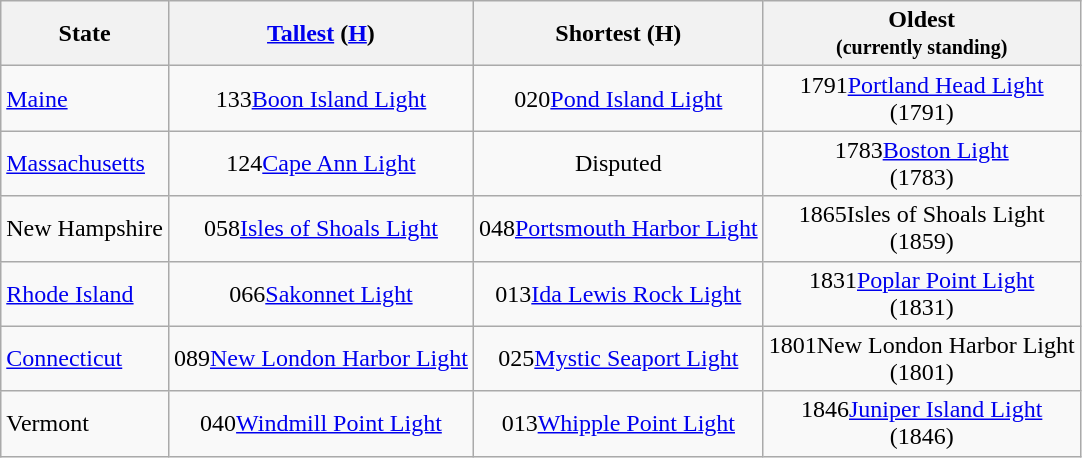<table class="wikitable sortable">
<tr>
<th>State</th>
<th><a href='#'>Tallest</a> (<a href='#'>H</a>)</th>
<th>Shortest (H)</th>
<th>Oldest<br><small>(currently standing)</small></th>
</tr>
<tr>
<td><a href='#'>Maine</a></td>
<td style="text-align: center;"><span>133</span><a href='#'>Boon Island Light</a><br> </td>
<td style="text-align: center;"><span>020</span><a href='#'>Pond Island Light</a><br> </td>
<td style="text-align: center;"><span>1791</span><a href='#'>Portland Head Light</a><br>(1791)</td>
</tr>
<tr>
<td><a href='#'>Massachusetts</a></td>
<td style="text-align: center;"><span>124</span><a href='#'>Cape Ann Light</a><br> </td>
<td style="text-align: center;">Disputed</td>
<td style="text-align: center;"><span>1783</span><a href='#'>Boston Light</a><br>(1783)</td>
</tr>
<tr>
<td>New Hampshire</td>
<td style="text-align: center;"><span>058</span><a href='#'>Isles of Shoals Light</a><br> </td>
<td style="text-align: center;"><span>048</span><a href='#'>Portsmouth Harbor Light</a><br> </td>
<td style="text-align: center;"><span>1865</span>Isles of Shoals Light<br>(1859)</td>
</tr>
<tr>
<td><a href='#'>Rhode Island</a></td>
<td style="text-align: center;"><span>066</span><a href='#'>Sakonnet Light</a><br> </td>
<td style="text-align: center;"><span>013</span><a href='#'>Ida Lewis Rock Light</a><br> </td>
<td style="text-align: center;"><span>1831</span><a href='#'>Poplar Point Light</a><br>(1831)</td>
</tr>
<tr>
<td><a href='#'>Connecticut</a></td>
<td style="text-align: center;"><span>089</span><a href='#'>New London Harbor Light</a><br> </td>
<td style="text-align: center;"><span>025</span><a href='#'>Mystic Seaport Light</a><br> </td>
<td style="text-align: center;"><span>1801</span>New London Harbor Light<br>(1801)</td>
</tr>
<tr>
<td>Vermont</td>
<td style="text-align: center;"><span>040</span><a href='#'>Windmill Point Light</a><br> </td>
<td style="text-align: center;"><span>013</span><a href='#'>Whipple Point Light</a><br> </td>
<td style="text-align: center;"><span>1846</span><a href='#'>Juniper Island Light</a><br>(1846)</td>
</tr>
</table>
